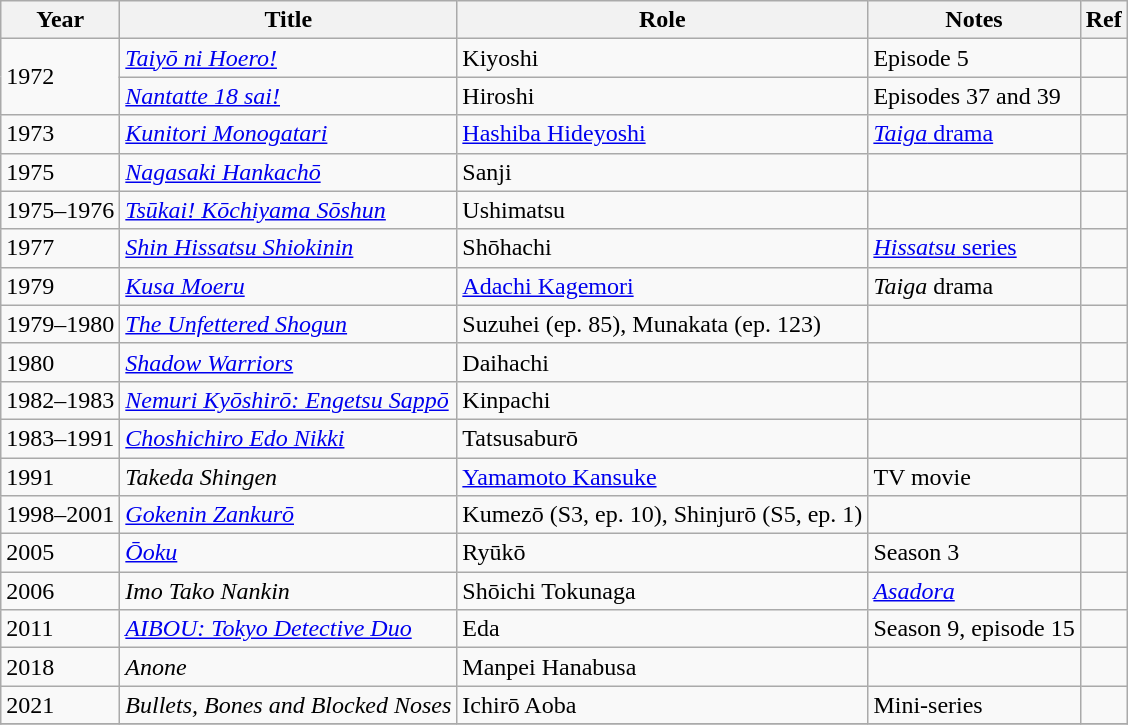<table class="wikitable sortable">
<tr>
<th>Year</th>
<th>Title</th>
<th>Role</th>
<th class="unsortable">Notes</th>
<th class="unsortable">Ref</th>
</tr>
<tr>
<td rowspan=2>1972</td>
<td><em><a href='#'>Taiyō ni Hoero!</a></em></td>
<td>Kiyoshi</td>
<td>Episode 5</td>
<td></td>
</tr>
<tr>
<td><em><a href='#'>Nantatte 18 sai!</a></em></td>
<td>Hiroshi</td>
<td>Episodes 37 and 39</td>
<td></td>
</tr>
<tr>
<td>1973</td>
<td><em><a href='#'>Kunitori Monogatari</a></em></td>
<td><a href='#'>Hashiba Hideyoshi</a></td>
<td><a href='#'><em>Taiga</em> drama</a></td>
<td></td>
</tr>
<tr>
<td>1975</td>
<td><em><a href='#'>Nagasaki Hankachō</a></em></td>
<td>Sanji</td>
<td></td>
<td></td>
</tr>
<tr>
<td>1975–1976</td>
<td><em><a href='#'>Tsūkai! Kōchiyama Sōshun</a></em></td>
<td>Ushimatsu</td>
<td></td>
<td></td>
</tr>
<tr>
<td>1977</td>
<td><em><a href='#'>Shin Hissatsu Shiokinin</a></em></td>
<td>Shōhachi</td>
<td><a href='#'><em>Hissatsu</em> series</a></td>
<td></td>
</tr>
<tr>
<td>1979</td>
<td><em><a href='#'>Kusa Moeru</a></em></td>
<td><a href='#'>Adachi Kagemori</a></td>
<td><em>Taiga</em> drama</td>
<td></td>
</tr>
<tr>
<td>1979–1980</td>
<td><em><a href='#'>The Unfettered Shogun</a></em></td>
<td>Suzuhei (ep. 85), Munakata (ep. 123)</td>
<td></td>
<td></td>
</tr>
<tr>
<td>1980</td>
<td><em><a href='#'>Shadow Warriors</a></em></td>
<td>Daihachi</td>
<td></td>
<td></td>
</tr>
<tr>
<td>1982–1983</td>
<td><em><a href='#'>Nemuri Kyōshirō: Engetsu Sappō</a></em></td>
<td>Kinpachi</td>
<td></td>
<td></td>
</tr>
<tr>
<td>1983–1991</td>
<td><em><a href='#'>Choshichiro Edo Nikki</a></em></td>
<td>Tatsusaburō</td>
<td></td>
<td></td>
</tr>
<tr>
<td>1991</td>
<td><em>Takeda Shingen</em></td>
<td><a href='#'>Yamamoto Kansuke</a></td>
<td>TV movie</td>
<td></td>
</tr>
<tr>
<td>1998–2001</td>
<td><em><a href='#'>Gokenin Zankurō</a></em></td>
<td>Kumezō (S3, ep. 10), Shinjurō (S5, ep. 1)</td>
<td></td>
<td></td>
</tr>
<tr>
<td>2005</td>
<td><em><a href='#'>Ōoku</a></em></td>
<td>Ryūkō</td>
<td>Season 3</td>
<td></td>
</tr>
<tr>
<td>2006</td>
<td><em>Imo Tako Nankin</em></td>
<td>Shōichi Tokunaga</td>
<td><em><a href='#'>Asadora</a></em></td>
<td></td>
</tr>
<tr>
<td>2011</td>
<td><em><a href='#'>AIBOU: Tokyo Detective Duo</a></em></td>
<td>Eda</td>
<td>Season 9, episode 15</td>
<td></td>
</tr>
<tr>
<td>2018</td>
<td><em>Anone</em></td>
<td>Manpei Hanabusa</td>
<td></td>
<td></td>
</tr>
<tr>
<td>2021</td>
<td><em>Bullets, Bones and Blocked Noses</em></td>
<td>Ichirō Aoba</td>
<td>Mini-series</td>
<td></td>
</tr>
<tr>
</tr>
</table>
